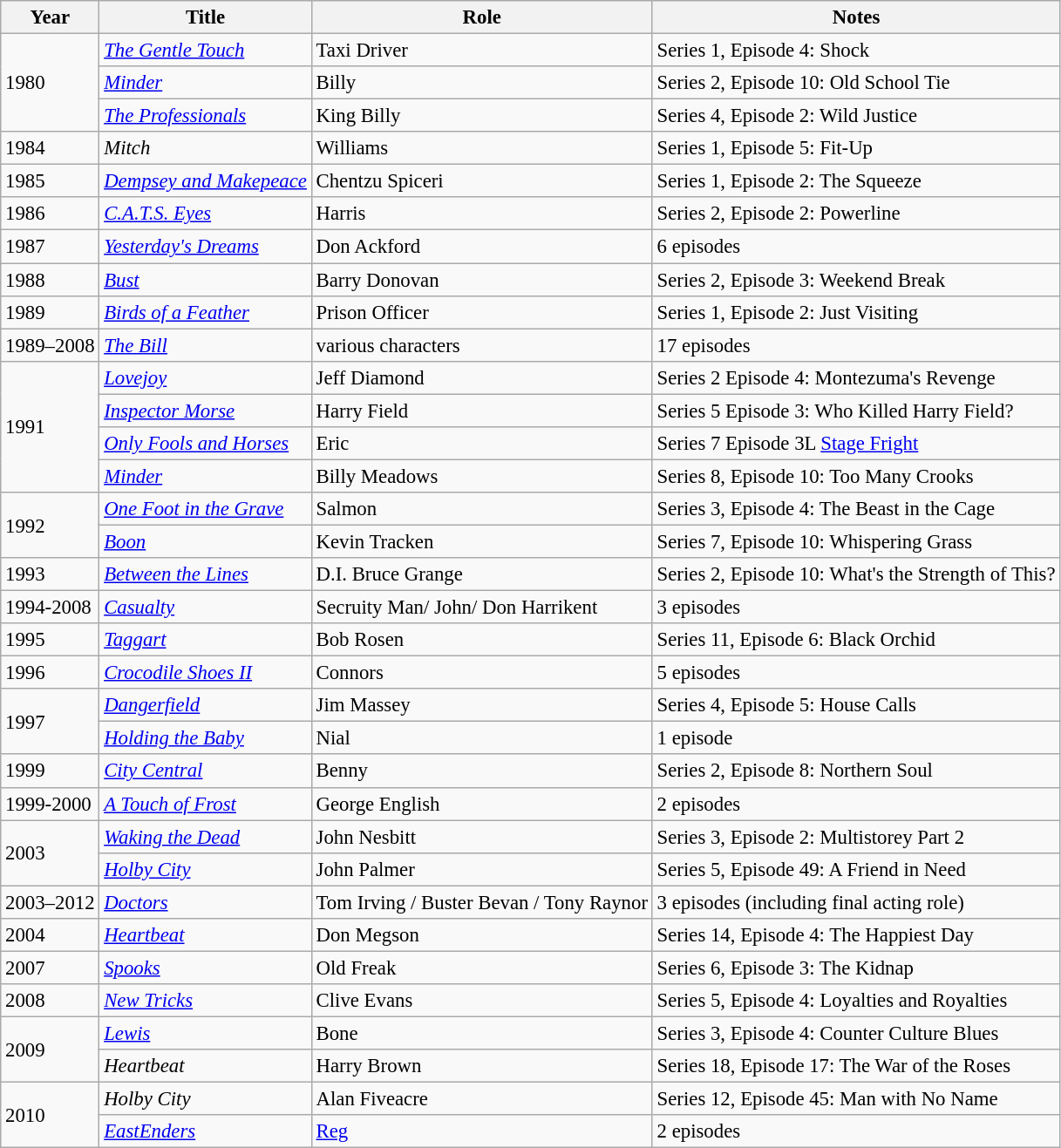<table class="wikitable" style="font-size: 95%;">
<tr>
<th>Year</th>
<th>Title</th>
<th>Role</th>
<th>Notes</th>
</tr>
<tr>
<td rowspan="3">1980</td>
<td><em><a href='#'>The Gentle Touch</a></em></td>
<td>Taxi Driver</td>
<td>Series 1, Episode 4: Shock</td>
</tr>
<tr>
<td><em><a href='#'>Minder</a></em></td>
<td>Billy</td>
<td>Series 2, Episode 10: Old School Tie</td>
</tr>
<tr>
<td><em><a href='#'>The Professionals</a></em></td>
<td>King Billy</td>
<td>Series 4, Episode 2: Wild Justice</td>
</tr>
<tr>
<td>1984</td>
<td><em>Mitch</em></td>
<td>Williams</td>
<td>Series 1, Episode 5: Fit-Up</td>
</tr>
<tr>
<td>1985</td>
<td><em><a href='#'>Dempsey and Makepeace</a></em></td>
<td>Chentzu Spiceri</td>
<td>Series 1, Episode 2: The Squeeze</td>
</tr>
<tr>
<td>1986</td>
<td><em><a href='#'>C.A.T.S. Eyes</a></em></td>
<td>Harris</td>
<td>Series 2, Episode 2: Powerline</td>
</tr>
<tr>
<td>1987</td>
<td><em><a href='#'>Yesterday's Dreams</a></em></td>
<td>Don Ackford</td>
<td>6 episodes</td>
</tr>
<tr>
<td>1988</td>
<td><em><a href='#'>Bust</a></em></td>
<td>Barry Donovan</td>
<td>Series 2, Episode 3: Weekend Break</td>
</tr>
<tr>
<td>1989</td>
<td><em><a href='#'>Birds of a Feather</a></em></td>
<td>Prison Officer</td>
<td>Series 1, Episode 2: Just Visiting</td>
</tr>
<tr>
<td>1989–2008</td>
<td><em><a href='#'>The Bill</a></em></td>
<td>various characters</td>
<td>17 episodes</td>
</tr>
<tr>
<td rowspan="4">1991</td>
<td><em><a href='#'>Lovejoy</a></em></td>
<td>Jeff Diamond</td>
<td>Series 2 Episode 4: Montezuma's Revenge</td>
</tr>
<tr>
<td><em><a href='#'>Inspector Morse</a></em></td>
<td>Harry Field</td>
<td>Series 5 Episode 3: Who Killed Harry Field?</td>
</tr>
<tr>
<td><em><a href='#'>Only Fools and Horses</a></em></td>
<td>Eric</td>
<td>Series 7 Episode 3L <a href='#'>Stage Fright</a></td>
</tr>
<tr>
<td><em><a href='#'>Minder</a></em></td>
<td>Billy Meadows</td>
<td>Series 8, Episode 10: Too Many Crooks</td>
</tr>
<tr>
<td rowspan="2">1992</td>
<td><em><a href='#'>One Foot in the Grave</a></em></td>
<td>Salmon</td>
<td>Series 3, Episode 4: The Beast in the Cage</td>
</tr>
<tr>
<td><em><a href='#'>Boon</a></em></td>
<td>Kevin Tracken</td>
<td>Series 7, Episode 10: Whispering Grass</td>
</tr>
<tr>
<td>1993</td>
<td><em><a href='#'>Between the Lines</a></em></td>
<td>D.I. Bruce Grange</td>
<td>Series 2, Episode 10: What's the Strength of This?</td>
</tr>
<tr>
<td>1994-2008</td>
<td><em><a href='#'>Casualty</a></em></td>
<td>Secruity Man/ John/ Don Harrikent</td>
<td>3 episodes</td>
</tr>
<tr>
<td>1995</td>
<td><em><a href='#'>Taggart</a></em></td>
<td>Bob Rosen</td>
<td>Series 11, Episode 6: Black Orchid</td>
</tr>
<tr>
<td>1996</td>
<td><em><a href='#'>Crocodile Shoes II</a></em></td>
<td>Connors</td>
<td>5 episodes</td>
</tr>
<tr>
<td rowspan="2">1997</td>
<td><em><a href='#'>Dangerfield</a></em></td>
<td>Jim Massey</td>
<td>Series 4, Episode 5: House Calls</td>
</tr>
<tr>
<td><em><a href='#'>Holding the Baby</a></em></td>
<td>Nial</td>
<td>1 episode</td>
</tr>
<tr>
<td>1999</td>
<td><a href='#'><em>City Central</em></a></td>
<td>Benny</td>
<td>Series 2, Episode 8: Northern Soul</td>
</tr>
<tr>
<td>1999-2000</td>
<td><em><a href='#'>A Touch of Frost</a></em></td>
<td>George English</td>
<td>2 episodes</td>
</tr>
<tr>
<td rowspan="2">2003</td>
<td><em><a href='#'>Waking the Dead</a></em></td>
<td>John Nesbitt</td>
<td>Series 3, Episode 2: Multistorey Part 2</td>
</tr>
<tr>
<td><em><a href='#'>Holby City</a></em></td>
<td>John Palmer</td>
<td>Series 5, Episode 49: A Friend in Need</td>
</tr>
<tr>
<td>2003–2012</td>
<td><em><a href='#'>Doctors</a></em></td>
<td>Tom Irving / Buster Bevan / Tony Raynor</td>
<td>3 episodes (including final acting role)</td>
</tr>
<tr>
<td>2004</td>
<td><em><a href='#'>Heartbeat</a></em></td>
<td>Don Megson</td>
<td>Series 14, Episode 4: The Happiest Day</td>
</tr>
<tr>
<td>2007</td>
<td><em><a href='#'>Spooks</a></em></td>
<td>Old Freak</td>
<td>Series 6, Episode 3: The Kidnap</td>
</tr>
<tr>
<td>2008</td>
<td><em><a href='#'>New Tricks</a></em></td>
<td>Clive Evans</td>
<td>Series 5, Episode 4: Loyalties and Royalties</td>
</tr>
<tr>
<td rowspan="2">2009</td>
<td><em><a href='#'>Lewis</a></em></td>
<td>Bone</td>
<td>Series 3, Episode 4: Counter Culture Blues</td>
</tr>
<tr>
<td><em>Heartbeat</em></td>
<td>Harry Brown</td>
<td>Series 18, Episode 17: The War of the Roses</td>
</tr>
<tr>
<td rowspan="2">2010</td>
<td><em>Holby City</em></td>
<td>Alan Fiveacre</td>
<td>Series 12, Episode 45: Man with No Name</td>
</tr>
<tr>
<td><em><a href='#'>EastEnders</a></em></td>
<td><a href='#'>Reg</a></td>
<td>2 episodes</td>
</tr>
</table>
